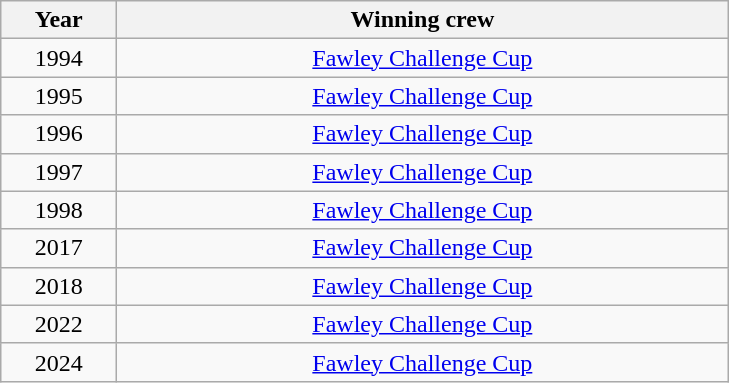<table class="wikitable" style="text-align:center">
<tr>
<th width=70>Year</th>
<th width=400>Winning crew</th>
</tr>
<tr>
<td>1994</td>
<td><a href='#'>Fawley Challenge Cup</a></td>
</tr>
<tr>
<td>1995</td>
<td><a href='#'>Fawley Challenge Cup</a></td>
</tr>
<tr>
<td>1996</td>
<td><a href='#'>Fawley Challenge Cup</a></td>
</tr>
<tr>
<td>1997</td>
<td><a href='#'>Fawley Challenge Cup</a></td>
</tr>
<tr>
<td>1998</td>
<td><a href='#'>Fawley Challenge Cup</a></td>
</tr>
<tr>
<td>2017</td>
<td><a href='#'>Fawley Challenge Cup</a></td>
</tr>
<tr>
<td>2018</td>
<td><a href='#'>Fawley Challenge Cup</a></td>
</tr>
<tr>
<td>2022</td>
<td><a href='#'>Fawley Challenge Cup</a></td>
</tr>
<tr>
<td>2024</td>
<td><a href='#'>Fawley Challenge Cup</a></td>
</tr>
</table>
